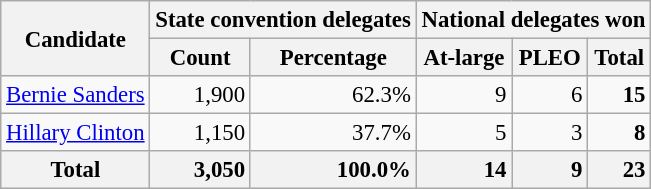<table class=wikitable style="text-align:right; font-size:95%;">
<tr>
<th rowspan="2">Candidate</th>
<th colspan="2">State convention delegates</th>
<th colspan="3">National delegates won</th>
</tr>
<tr>
<th>Count</th>
<th>Percentage</th>
<th>At-large</th>
<th>PLEO</th>
<th>Total</th>
</tr>
<tr>
<td style="text-align:left;"><a href='#'>Bernie Sanders</a></td>
<td>1,900</td>
<td>62.3%</td>
<td>9</td>
<td>6</td>
<td><strong>15</strong></td>
</tr>
<tr>
<td style="text-align:left;"><a href='#'>Hillary Clinton</a></td>
<td>1,150</td>
<td>37.7%</td>
<td>5</td>
<td>3</td>
<td><strong>8</strong></td>
</tr>
<tr>
<th>Total</th>
<th style="text-align:right;">3,050</th>
<th style="text-align:right;">100.0%</th>
<th style="text-align:right;">14</th>
<th style="text-align:right;">9</th>
<th style="text-align:right;">23</th>
</tr>
</table>
